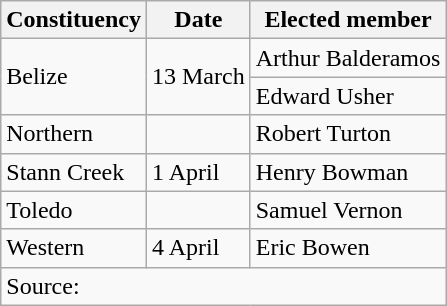<table class=wikitable>
<tr>
<th>Constituency</th>
<th>Date</th>
<th>Elected member</th>
</tr>
<tr>
<td rowspan=2>Belize</td>
<td rowspan=2>13 March</td>
<td>Arthur Balderamos</td>
</tr>
<tr>
<td>Edward Usher</td>
</tr>
<tr>
<td>Northern</td>
<td></td>
<td>Robert Turton</td>
</tr>
<tr>
<td>Stann Creek</td>
<td>1 April</td>
<td>Henry Bowman</td>
</tr>
<tr>
<td>Toledo</td>
<td></td>
<td>Samuel Vernon</td>
</tr>
<tr>
<td>Western</td>
<td>4 April</td>
<td>Eric Bowen</td>
</tr>
<tr>
<td colspan=3>Source: </td>
</tr>
</table>
